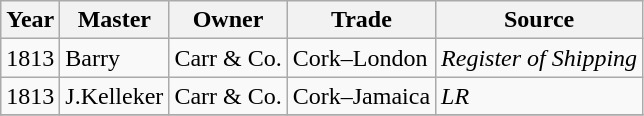<table class="wikitable">
<tr>
<th>Year</th>
<th>Master</th>
<th>Owner</th>
<th>Trade</th>
<th>Source</th>
</tr>
<tr>
<td>1813</td>
<td>Barry</td>
<td>Carr & Co.</td>
<td>Cork–London</td>
<td><em>Register of Shipping</em></td>
</tr>
<tr>
<td>1813</td>
<td>J.Kelleker</td>
<td>Carr & Co.</td>
<td>Cork–Jamaica</td>
<td><em>LR</em></td>
</tr>
<tr>
</tr>
</table>
